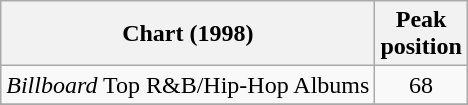<table class="wikitable">
<tr>
<th>Chart (1998)</th>
<th>Peak<br>position</th>
</tr>
<tr>
<td><em>Billboard</em> Top R&B/Hip-Hop Albums</td>
<td align="center">68</td>
</tr>
<tr>
</tr>
</table>
